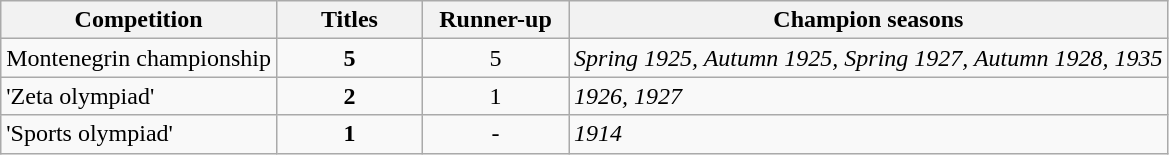<table class="wikitable">
<tr>
<th>Competition</th>
<th width="90">Titles</th>
<th width="90">Runner-up</th>
<th>Champion seasons</th>
</tr>
<tr>
<td>Montenegrin championship</td>
<td style="text-align: center;"><strong>5</strong></td>
<td style="text-align: center;">5</td>
<td><em>Spring 1925, Autumn 1925, Spring 1927, Autumn 1928, 1935</em></td>
</tr>
<tr>
<td>'Zeta olympiad'</td>
<td style="text-align: center;"><strong>2</strong></td>
<td style="text-align: center;">1</td>
<td><em>1926, 1927</em></td>
</tr>
<tr>
<td>'Sports olympiad'</td>
<td style="text-align: center;"><strong>1</strong></td>
<td style="text-align: center;">-</td>
<td><em>1914</em></td>
</tr>
</table>
